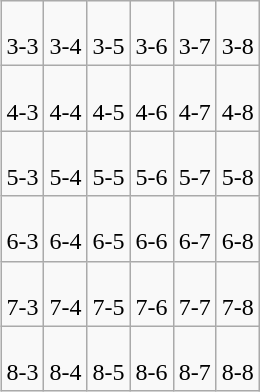<table class="wikitable" align=right>
<tr align=center>
<td><br>3-3</td>
<td><br>3-4</td>
<td><br>3-5</td>
<td><br>3-6</td>
<td><br>3-7</td>
<td><br>3-8</td>
</tr>
<tr align=center>
<td><br>4-3</td>
<td><br>4-4</td>
<td><br>4-5</td>
<td><br>4-6</td>
<td><br>4-7</td>
<td><br>4-8</td>
</tr>
<tr align=center>
<td><br>5-3</td>
<td><br>5-4</td>
<td><br>5-5</td>
<td><br>5-6</td>
<td><br>5-7</td>
<td><br>5-8</td>
</tr>
<tr align=center>
<td><br>6-3</td>
<td><br>6-4</td>
<td><br>6-5</td>
<td><br>6-6</td>
<td><br>6-7</td>
<td><br>6-8</td>
</tr>
<tr align=center>
<td><br>7-3</td>
<td><br>7-4</td>
<td><br>7-5</td>
<td><br>7-6</td>
<td><br>7-7</td>
<td><br>7-8</td>
</tr>
<tr align=center>
<td><br>8-3</td>
<td><br>8-4</td>
<td><br>8-5</td>
<td><br>8-6</td>
<td><br>8-7</td>
<td><br>8-8</td>
</tr>
</table>
